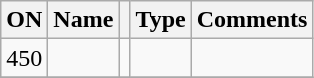<table class="wikitable">
<tr>
<th>ON</th>
<th>Name</th>
<th></th>
<th>Type</th>
<th>Comments</th>
</tr>
<tr>
<td>450</td>
<td></td>
<td></td>
<td></td>
<td><br></td>
</tr>
<tr>
</tr>
</table>
